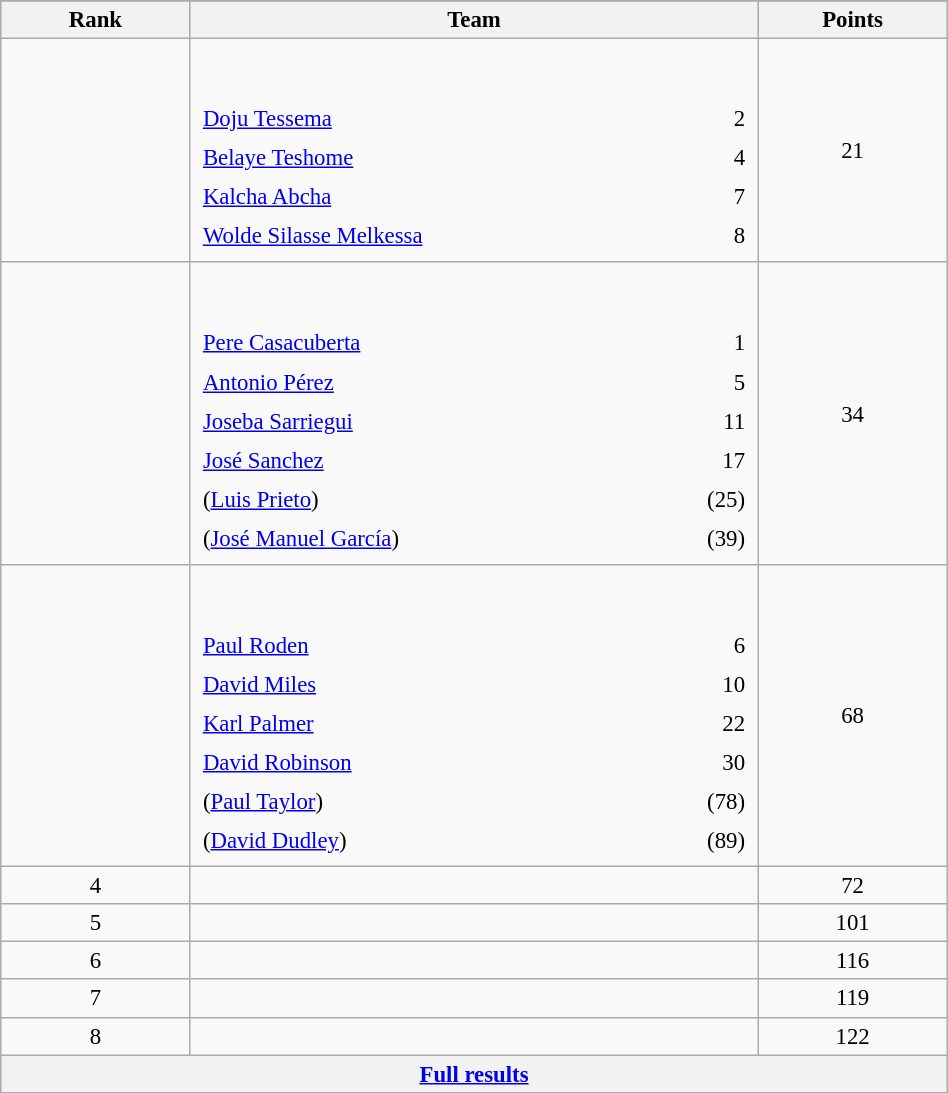<table class="wikitable sortable" style=" text-align:center; font-size:95%;" width="50%">
<tr>
</tr>
<tr>
<th width=10%>Rank</th>
<th width=30%>Team</th>
<th width=10%>Points</th>
</tr>
<tr>
<td align=center></td>
<td align=left> <br><br><table width=100%>
<tr>
<td align=left style="border:0"><a href='#'>Doju Tessema</a></td>
<td align=right style="border:0">2</td>
</tr>
<tr>
<td align=left style="border:0"><a href='#'>Belaye Teshome</a></td>
<td align=right style="border:0">4</td>
</tr>
<tr>
<td align=left style="border:0"><a href='#'>Kalcha Abcha</a></td>
<td align=right style="border:0">7</td>
</tr>
<tr>
<td align=left style="border:0"><a href='#'>Wolde Silasse Melkessa</a></td>
<td align=right style="border:0">8</td>
</tr>
</table>
</td>
<td>21</td>
</tr>
<tr>
<td align=center></td>
<td align=left> <br><br><table width=100%>
<tr>
<td align=left style="border:0"><a href='#'>Pere Casacuberta</a></td>
<td align=right style="border:0">1</td>
</tr>
<tr>
<td align=left style="border:0"><a href='#'>Antonio Pérez</a></td>
<td align=right style="border:0">5</td>
</tr>
<tr>
<td align=left style="border:0"><a href='#'>Joseba Sarriegui</a></td>
<td align=right style="border:0">11</td>
</tr>
<tr>
<td align=left style="border:0"><a href='#'>José Sanchez</a></td>
<td align=right style="border:0">17</td>
</tr>
<tr>
<td align=left style="border:0">(<a href='#'>Luis Prieto</a>)</td>
<td align=right style="border:0">(25)</td>
</tr>
<tr>
<td align=left style="border:0">(<a href='#'>José Manuel García</a>)</td>
<td align=right style="border:0">(39)</td>
</tr>
</table>
</td>
<td>34</td>
</tr>
<tr>
<td align=center></td>
<td align=left> <br><br><table width=100%>
<tr>
<td align=left style="border:0"><a href='#'>Paul Roden</a></td>
<td align=right style="border:0">6</td>
</tr>
<tr>
<td align=left style="border:0"><a href='#'>David Miles</a></td>
<td align=right style="border:0">10</td>
</tr>
<tr>
<td align=left style="border:0"><a href='#'>Karl Palmer</a></td>
<td align=right style="border:0">22</td>
</tr>
<tr>
<td align=left style="border:0"><a href='#'>David Robinson</a></td>
<td align=right style="border:0">30</td>
</tr>
<tr>
<td align=left style="border:0">(<a href='#'>Paul Taylor</a>)</td>
<td align=right style="border:0">(78)</td>
</tr>
<tr>
<td align=left style="border:0">(<a href='#'>David Dudley</a>)</td>
<td align=right style="border:0">(89)</td>
</tr>
</table>
</td>
<td>68</td>
</tr>
<tr>
<td align=center>4</td>
<td align=left></td>
<td>72</td>
</tr>
<tr>
<td align=center>5</td>
<td align=left></td>
<td>101</td>
</tr>
<tr>
<td align=center>6</td>
<td align=left></td>
<td>116</td>
</tr>
<tr>
<td align=center>7</td>
<td align=left></td>
<td>119</td>
</tr>
<tr>
<td align=center>8</td>
<td align=left></td>
<td>122</td>
</tr>
<tr class="sortbottom">
<th colspan=3 align=center><a href='#'>Full results</a></th>
</tr>
</table>
